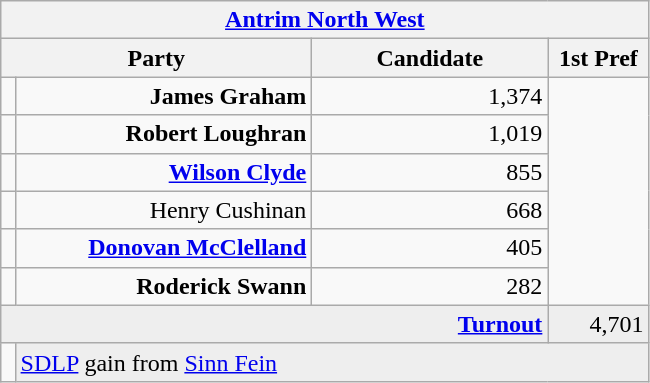<table class="wikitable">
<tr>
<th colspan="4" align="center"><a href='#'>Antrim North West</a></th>
</tr>
<tr>
<th colspan="2" align="center" width=200>Party</th>
<th width=150>Candidate</th>
<th width=60>1st Pref</th>
</tr>
<tr>
<td></td>
<td align="right"><strong>James Graham</strong></td>
<td align="right">1,374</td>
</tr>
<tr>
<td></td>
<td align="right"><strong>Robert Loughran</strong></td>
<td align="right">1,019</td>
</tr>
<tr>
<td></td>
<td align="right"><strong><a href='#'>Wilson Clyde</a></strong></td>
<td align="right">855</td>
</tr>
<tr>
<td></td>
<td align="right">Henry Cushinan</td>
<td align="right">668</td>
</tr>
<tr>
<td></td>
<td align="right"><strong><a href='#'>Donovan McClelland</a></strong></td>
<td align="right">405</td>
</tr>
<tr>
<td></td>
<td align="right"><strong>Roderick Swann</strong></td>
<td align="right">282</td>
</tr>
<tr bgcolor="EEEEEE">
<td colspan=3 align="right"><strong><a href='#'>Turnout</a></strong></td>
<td align="right">4,701</td>
</tr>
<tr>
<td bgcolor=></td>
<td colspan=3 bgcolor="EEEEEE"><a href='#'>SDLP</a> gain from <a href='#'>Sinn Fein</a></td>
</tr>
</table>
